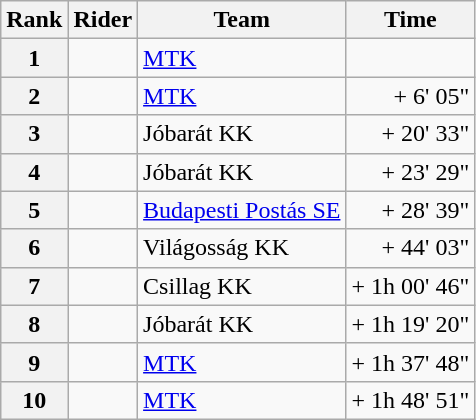<table class="wikitable" margin-bottom:0;">
<tr>
<th scope="col">Rank</th>
<th scope="col">Rider</th>
<th scope="col">Team</th>
<th scope="col">Time</th>
</tr>
<tr>
<th scope="row">1</th>
<td></td>
<td><a href='#'>MTK</a></td>
<td align="right"></td>
</tr>
<tr>
<th scope="row">2</th>
<td></td>
<td><a href='#'>MTK</a></td>
<td align="right">+ 6' 05"</td>
</tr>
<tr>
<th scope="row">3</th>
<td></td>
<td>Jóbarát KK</td>
<td align="right">+ 20' 33"</td>
</tr>
<tr>
<th scope="row">4</th>
<td></td>
<td>Jóbarát KK</td>
<td align="right">+ 23' 29"</td>
</tr>
<tr>
<th scope="row">5</th>
<td></td>
<td><a href='#'>Budapesti Postás SE</a></td>
<td align="right">+ 28' 39"</td>
</tr>
<tr>
<th scope="row">6</th>
<td></td>
<td>Világosság KK</td>
<td align="right">+ 44' 03"</td>
</tr>
<tr>
<th scope="row">7</th>
<td></td>
<td>Csillag KK</td>
<td align="right">+ 1h 00' 46"</td>
</tr>
<tr>
<th scope="row">8</th>
<td></td>
<td>Jóbarát KK</td>
<td align="right">+ 1h 19' 20"</td>
</tr>
<tr>
<th scope="row">9</th>
<td></td>
<td><a href='#'>MTK</a></td>
<td align="right">+ 1h 37' 48"</td>
</tr>
<tr>
<th scope="row">10</th>
<td></td>
<td><a href='#'>MTK</a></td>
<td align="right">+ 1h 48' 51"</td>
</tr>
</table>
